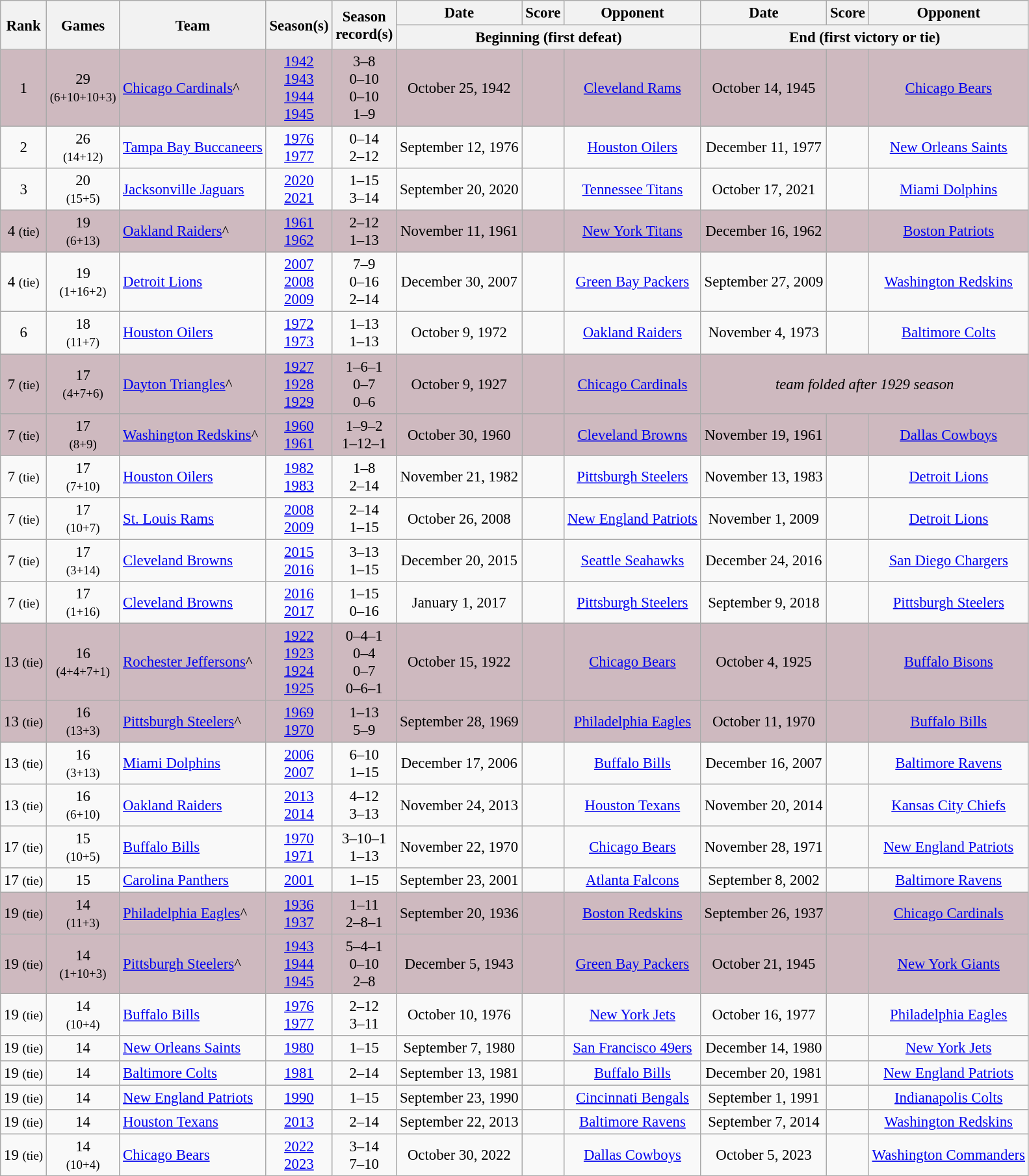<table class="wikitable" style="font-size:95%">
<tr>
<th rowspan="2">Rank</th>
<th rowspan="2">Games</th>
<th rowspan="2">Team</th>
<th rowspan="2">Season(s)</th>
<th rowspan="2">Season<br>record(s)</th>
<th>Date</th>
<th class="unsortable">Score</th>
<th>Opponent</th>
<th>Date</th>
<th class="unsortable">Score</th>
<th>Opponent</th>
</tr>
<tr class="unsortable">
<th colspan="3">Beginning (first defeat)</th>
<th colspan="3">End (first victory or tie)</th>
</tr>
<tr style="background:#ceb9bf;">
<td align=center>1</td>
<td align=center>29 <br><small>(6+10+10+3)</small></td>
<td><a href='#'>Chicago Cardinals</a>^</td>
<td align=center><a href='#'>1942</a><br><a href='#'>1943</a><br><a href='#'>1944</a><br><a href='#'>1945</a></td>
<td align=center>3–8<br>0–10<br>0–10<br>1–9</td>
<td align=center>October 25, 1942</td>
<td align=center></td>
<td align=center><a href='#'>Cleveland Rams</a></td>
<td align=center>October 14, 1945</td>
<td align=center></td>
<td align=center><a href='#'>Chicago Bears</a></td>
</tr>
<tr style=>
<td align=center>2</td>
<td align=center>26 <br><small>(14+12)</small></td>
<td><a href='#'>Tampa Bay Buccaneers</a></td>
<td align=center><a href='#'>1976</a><br><a href='#'>1977</a></td>
<td align=center>0–14<br>2–12</td>
<td align=center>September 12, 1976</td>
<td align=center></td>
<td align=center><a href='#'>Houston Oilers</a></td>
<td align=center>December 11, 1977</td>
<td align=center></td>
<td align=center><a href='#'>New Orleans Saints</a></td>
</tr>
<tr style=>
<td align="center">3</td>
<td align="center">20 <br><small>(15+5)</small></td>
<td><a href='#'>Jacksonville Jaguars</a></td>
<td align="center"><a href='#'>2020</a><br><a href='#'>2021</a></td>
<td align="center">1–15<br>3–14</td>
<td align="center">September 20, 2020</td>
<td align="center"></td>
<td align="center"><a href='#'>Tennessee Titans</a></td>
<td align="center">October 17, 2021</td>
<td align="center"></td>
<td align="center"><a href='#'>Miami Dolphins</a></td>
</tr>
<tr style="background:#ceb9bf;">
<td align=center>4 <small>(tie)</small></td>
<td align=center>19 <br><small>(6+13)</small></td>
<td><a href='#'>Oakland Raiders</a>^</td>
<td align=center><a href='#'>1961</a><br><a href='#'>1962</a></td>
<td align=center>2–12<br>1–13</td>
<td align=center>November 11, 1961</td>
<td align=center></td>
<td align=center><a href='#'>New York Titans</a></td>
<td align=center>December 16, 1962</td>
<td align=center></td>
<td align=center><a href='#'>Boston Patriots</a></td>
</tr>
<tr style=>
<td align=center>4 <small>(tie)</small></td>
<td align=center>19 <br><small>(1+16+2)</small></td>
<td><a href='#'>Detroit Lions</a></td>
<td align=center><a href='#'>2007</a><br><a href='#'>2008</a><br><a href='#'>2009</a></td>
<td align=center>7–9<br>0–16<br>2–14</td>
<td align=center>December 30, 2007</td>
<td align=center></td>
<td align=center><a href='#'>Green Bay Packers</a></td>
<td align=center>September 27, 2009</td>
<td align=center></td>
<td align=center><a href='#'>Washington Redskins</a></td>
</tr>
<tr style=>
<td align=center>6</td>
<td align=center>18 <br><small>(11+7)</small></td>
<td><a href='#'>Houston Oilers</a></td>
<td align=center><a href='#'>1972</a><br><a href='#'>1973</a></td>
<td align=center>1–13<br>1–13</td>
<td align=center>October 9, 1972</td>
<td align=center></td>
<td align=center><a href='#'>Oakland Raiders</a></td>
<td align=center>November 4, 1973</td>
<td align=center></td>
<td align=center><a href='#'>Baltimore Colts</a></td>
</tr>
<tr style="background:#ceb9bf;">
<td align=center>7 <small>(tie)</small></td>
<td align=center>17 <br><small>(4+7+6)</small></td>
<td><a href='#'>Dayton Triangles</a>^</td>
<td align=center><a href='#'>1927</a><br><a href='#'>1928</a><br><a href='#'>1929</a></td>
<td align=center>1–6–1<br>0–7<br>0–6</td>
<td align=center>October 9, 1927</td>
<td align=center></td>
<td align=center><a href='#'>Chicago Cardinals</a></td>
<td colspan="3" style="text-align: center;"><em>team folded after 1929 season</em></td>
</tr>
<tr style="background:#ceb9bf;">
<td align=center>7 <small>(tie)</small></td>
<td align=center>17 <br><small>(8+9)</small></td>
<td><a href='#'>Washington Redskins</a>^</td>
<td align=center><a href='#'>1960</a><br><a href='#'>1961</a></td>
<td align=center>1–9–2<br>1–12–1</td>
<td align=center>October 30, 1960</td>
<td align=center></td>
<td align=center><a href='#'>Cleveland Browns</a></td>
<td align=center>November 19, 1961</td>
<td align=center></td>
<td align=center><a href='#'>Dallas Cowboys</a></td>
</tr>
<tr style=>
<td align=center>7 <small>(tie)</small></td>
<td align=center>17 <br><small>(7+10)</small></td>
<td><a href='#'>Houston Oilers</a></td>
<td align=center><a href='#'>1982</a><br><a href='#'>1983</a></td>
<td align=center>1–8<br>2–14</td>
<td align=center>November 21, 1982</td>
<td align=center></td>
<td align=center><a href='#'>Pittsburgh Steelers</a></td>
<td align=center>November 13, 1983</td>
<td align=center></td>
<td align=center><a href='#'>Detroit Lions</a></td>
</tr>
<tr style=>
<td align=center>7 <small>(tie)</small></td>
<td align=center>17 <br><small>(10+7)</small></td>
<td><a href='#'>St. Louis Rams</a></td>
<td align=center><a href='#'>2008</a><br><a href='#'>2009</a></td>
<td align=center>2–14<br>1–15</td>
<td align=center>October 26, 2008</td>
<td align=center></td>
<td align=center><a href='#'>New England Patriots</a></td>
<td align=center>November 1, 2009</td>
<td align=center></td>
<td align=center><a href='#'>Detroit Lions</a></td>
</tr>
<tr style=>
<td align=center>7 <small>(tie)</small></td>
<td align=center>17 <br><small>(3+14)</small></td>
<td><a href='#'>Cleveland Browns</a></td>
<td align=center><a href='#'>2015</a><br><a href='#'>2016</a></td>
<td align=center>3–13<br>1–15</td>
<td align=center>December 20, 2015</td>
<td align=center></td>
<td align=center><a href='#'>Seattle Seahawks</a></td>
<td align=center>December 24, 2016</td>
<td align=center></td>
<td align=center><a href='#'>San Diego Chargers</a></td>
</tr>
<tr style=>
<td align=center>7 <small>(tie)</small></td>
<td align=center>17 <br><small>(1+16)</small></td>
<td><a href='#'>Cleveland Browns</a></td>
<td align=center><a href='#'>2016</a><br><a href='#'>2017</a></td>
<td align=center>1–15<br>0–16</td>
<td align=center>January 1, 2017</td>
<td align=center></td>
<td align=center><a href='#'>Pittsburgh Steelers</a></td>
<td align=center>September 9, 2018</td>
<td align=center></td>
<td align=center><a href='#'>Pittsburgh Steelers</a></td>
</tr>
<tr style="background:#ceb9bf;">
<td align=center>13 <small>(tie)</small></td>
<td align=center>16 <br><small>(4+4+7+1)</small></td>
<td><a href='#'>Rochester Jeffersons</a>^</td>
<td align=center><a href='#'>1922</a><br><a href='#'>1923</a><br><a href='#'>1924</a><br><a href='#'>1925</a></td>
<td align=center>0–4–1<br>0–4<br>0–7<br>0–6–1</td>
<td align=center>October 15, 1922</td>
<td align=center></td>
<td align=center><a href='#'>Chicago Bears</a></td>
<td align=center>October 4, 1925</td>
<td align=center></td>
<td align=center><a href='#'>Buffalo Bisons</a></td>
</tr>
<tr style="background:#ceb9bf;">
<td align=center>13 <small>(tie)</small></td>
<td align=center>16 <br><small>(13+3)</small></td>
<td><a href='#'>Pittsburgh Steelers</a>^</td>
<td align=center><a href='#'>1969</a><br><a href='#'>1970</a></td>
<td align=center>1–13<br>5–9</td>
<td align=center>September 28, 1969</td>
<td align=center></td>
<td align=center><a href='#'>Philadelphia Eagles</a></td>
<td align=center>October 11, 1970</td>
<td align=center></td>
<td align=center><a href='#'>Buffalo Bills</a></td>
</tr>
<tr style=>
<td align=center>13 <small>(tie)</small></td>
<td align=center>16 <br><small>(3+13)</small></td>
<td><a href='#'>Miami Dolphins</a></td>
<td align=center><a href='#'>2006</a><br><a href='#'>2007</a></td>
<td align=center>6–10<br>1–15</td>
<td align=center>December 17, 2006</td>
<td align=center></td>
<td align=center><a href='#'>Buffalo Bills</a></td>
<td align=center>December 16, 2007</td>
<td align=center></td>
<td align=center><a href='#'>Baltimore Ravens</a></td>
</tr>
<tr style=>
<td align=center>13 <small>(tie)</small></td>
<td align=center>16 <br><small>(6+10)</small></td>
<td><a href='#'>Oakland Raiders</a></td>
<td align=center><a href='#'>2013</a><br><a href='#'>2014</a></td>
<td align=center>4–12<br>3–13</td>
<td align=center>November 24, 2013</td>
<td align=center></td>
<td align=center><a href='#'>Houston Texans</a></td>
<td align=center>November 20, 2014</td>
<td align=center></td>
<td align=center><a href='#'>Kansas City Chiefs</a></td>
</tr>
<tr style=>
<td align=center>17 <small>(tie)</small></td>
<td align=center>15 <br><small>(10+5)</small></td>
<td><a href='#'>Buffalo Bills</a></td>
<td align=center><a href='#'>1970</a><br><a href='#'>1971</a></td>
<td align=center>3–10–1<br>1–13</td>
<td align=center>November 22, 1970</td>
<td align=center></td>
<td align=center><a href='#'>Chicago Bears</a></td>
<td align=center>November 28, 1971</td>
<td align=center></td>
<td align=center><a href='#'>New England Patriots</a></td>
</tr>
<tr style=>
<td align=center>17 <small>(tie)</small></td>
<td align=center>15</td>
<td><a href='#'>Carolina Panthers</a></td>
<td align=center><a href='#'>2001</a></td>
<td align=center>1–15</td>
<td align=center>September 23, 2001</td>
<td align=center></td>
<td align=center><a href='#'>Atlanta Falcons</a></td>
<td align=center>September 8, 2002</td>
<td align=center></td>
<td align=center><a href='#'>Baltimore Ravens</a></td>
</tr>
<tr style="background:#ceb9bf;">
<td align=center>19 <small>(tie)</small></td>
<td align=center>14 <br><small>(11+3)</small></td>
<td><a href='#'>Philadelphia Eagles</a>^</td>
<td align=center><a href='#'>1936</a><br><a href='#'>1937</a></td>
<td align=center>1–11<br>2–8–1</td>
<td align=center>September 20, 1936</td>
<td align=center></td>
<td align=center><a href='#'>Boston Redskins</a></td>
<td align=center>September 26, 1937</td>
<td align=center></td>
<td align=center><a href='#'>Chicago Cardinals</a></td>
</tr>
<tr style="background:#ceb9bf;">
<td align=center>19 <small>(tie)</small></td>
<td align=center>14 <br><small>(1+10+3)</small></td>
<td><a href='#'>Pittsburgh Steelers</a>^</td>
<td align=center><a href='#'>1943</a><br><a href='#'>1944</a><br><a href='#'>1945</a></td>
<td align=center>5–4–1<br>0–10<br>2–8</td>
<td align=center>December 5, 1943</td>
<td align=center></td>
<td align=center><a href='#'>Green Bay Packers</a></td>
<td align=center>October 21, 1945</td>
<td align=center></td>
<td align=center><a href='#'>New York Giants</a></td>
</tr>
<tr style=>
<td align=center>19 <small>(tie)</small></td>
<td align=center>14 <br><small>(10+4)</small></td>
<td><a href='#'>Buffalo Bills</a></td>
<td align=center><a href='#'>1976</a><br><a href='#'>1977</a></td>
<td align=center>2–12<br>3–11</td>
<td align=center>October 10, 1976</td>
<td align=center></td>
<td align=center><a href='#'>New York Jets</a></td>
<td align=center>October 16, 1977</td>
<td align=center></td>
<td align=center><a href='#'>Philadelphia Eagles</a></td>
</tr>
<tr style=>
<td align=center>19 <small>(tie)</small></td>
<td align=center>14</td>
<td><a href='#'>New Orleans Saints</a></td>
<td align=center><a href='#'>1980</a></td>
<td align=center>1–15</td>
<td align=center>September 7, 1980</td>
<td align=center></td>
<td align=center><a href='#'>San Francisco 49ers</a></td>
<td align=center>December 14, 1980</td>
<td align=center></td>
<td align=center><a href='#'>New York Jets</a></td>
</tr>
<tr style=>
<td align=center>19 <small>(tie)</small></td>
<td align=center>14</td>
<td><a href='#'>Baltimore Colts</a></td>
<td align=center><a href='#'>1981</a></td>
<td align=center>2–14</td>
<td align=center>September 13, 1981</td>
<td align=center></td>
<td align=center><a href='#'>Buffalo Bills</a></td>
<td align=center>December 20, 1981</td>
<td align=center></td>
<td align=center><a href='#'>New England Patriots</a></td>
</tr>
<tr style=>
<td align=center>19 <small>(tie)</small></td>
<td align=center>14</td>
<td><a href='#'>New England Patriots</a></td>
<td align=center><a href='#'>1990</a></td>
<td align=center>1–15</td>
<td align=center>September 23, 1990</td>
<td align=center></td>
<td align=center><a href='#'>Cincinnati Bengals</a></td>
<td align=center>September 1, 1991</td>
<td align=center></td>
<td align=center><a href='#'>Indianapolis Colts</a></td>
</tr>
<tr style=>
<td align=center>19 <small>(tie)</small></td>
<td align=center>14</td>
<td><a href='#'>Houston Texans</a></td>
<td align=center><a href='#'>2013</a></td>
<td align=center>2–14</td>
<td align=center>September 22, 2013</td>
<td align=center></td>
<td align=center><a href='#'>Baltimore Ravens</a></td>
<td align=center>September 7, 2014</td>
<td align=center></td>
<td align=center><a href='#'>Washington Redskins</a></td>
</tr>
<tr style=>
<td align=center>19 <small>(tie)</small></td>
<td align=center>14 <br><small>(10+4)</small></td>
<td><a href='#'>Chicago Bears</a></td>
<td align=center><a href='#'>2022</a><br><a href='#'>2023</a></td>
<td align=center>3–14<br>7–10</td>
<td align=center>October 30, 2022</td>
<td align=center></td>
<td align=center><a href='#'>Dallas Cowboys</a></td>
<td align=center>October 5, 2023</td>
<td align=center></td>
<td align=center><a href='#'>Washington Commanders</a></td>
</tr>
</table>
